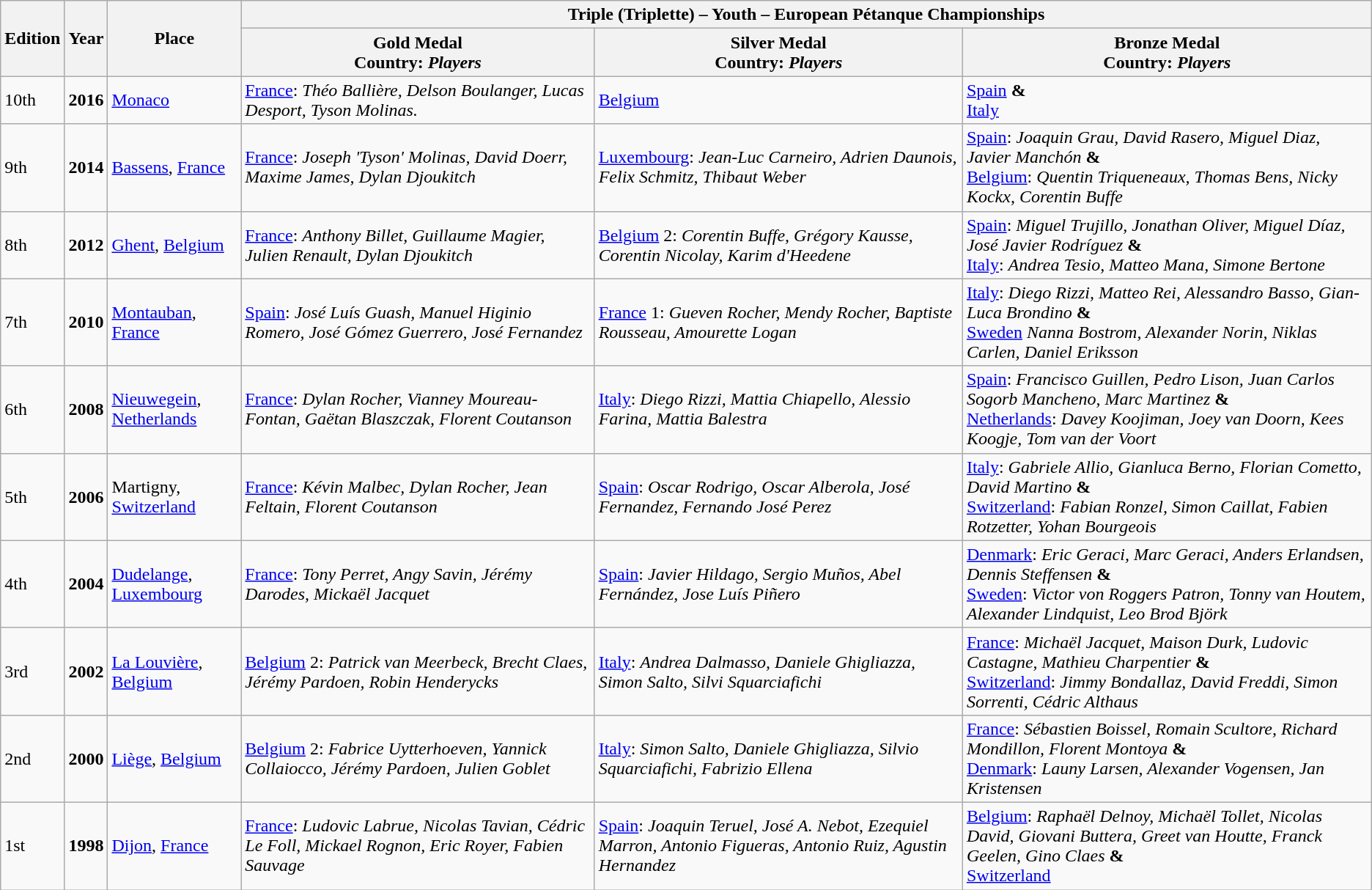<table class="wikitable">
<tr>
<th rowspan="2">Edition</th>
<th rowspan="2">Year</th>
<th rowspan="2">Place</th>
<th colspan="3">Triple (Triplette) – Youth – European Pétanque Championships</th>
</tr>
<tr>
<th> Gold Medal<br>Country: <em>Players</em></th>
<th> Silver Medal<br>Country: <em>Players</em></th>
<th> Bronze Medal<br>Country: <em>Players</em></th>
</tr>
<tr>
<td>10th</td>
<td><strong>2016</strong></td>
<td> <a href='#'>Monaco</a></td>
<td> <a href='#'>France</a>: <em>Théo Ballière, Delson Boulanger, Lucas Desport, Tyson Molinas.</em></td>
<td> <a href='#'>Belgium</a></td>
<td> <a href='#'>Spain</a>  <strong>&</strong><br> <a href='#'>Italy</a></td>
</tr>
<tr>
<td>9th</td>
<td><strong>2014</strong></td>
<td> <a href='#'>Bassens</a>, <a href='#'>France</a></td>
<td> <a href='#'>France</a>: <em>Joseph 'Tyson' Molinas, David Doerr, Maxime James, Dylan Djoukitch</em></td>
<td> <a href='#'>Luxembourg</a>: <em>Jean-Luc Carneiro, Adrien Daunois, Felix Schmitz, Thibaut Weber</em></td>
<td> <a href='#'>Spain</a>: <em>Joaquin Grau, David Rasero, Miguel Diaz, Javier Manchón</em>     <strong>&</strong><br> <a href='#'>Belgium</a>: <em>Quentin Triqueneaux, Thomas Bens, Nicky Kockx, Corentin Buffe</em></td>
</tr>
<tr>
<td>8th</td>
<td><strong>2012</strong></td>
<td> <a href='#'>Ghent</a>, <a href='#'>Belgium</a></td>
<td> <a href='#'>France</a>: <em>Anthony Billet, Guillaume Magier, Julien Renault, Dylan Djoukitch</em></td>
<td> <a href='#'>Belgium</a> 2: <em>Corentin Buffe, Grégory Kausse, Corentin Nicolay, Karim d'Heedene</em></td>
<td> <a href='#'>Spain</a>: <em>Miguel Trujillo, Jonathan Oliver, Miguel Díaz, José Javier Rodríguez</em>     <strong>&</strong><br> <a href='#'>Italy</a>: <em>Andrea Tesio, Matteo Mana, Simone Bertone</em></td>
</tr>
<tr>
<td>7th</td>
<td><strong>2010</strong></td>
<td> <a href='#'>Montauban</a>, <a href='#'>France</a></td>
<td> <a href='#'>Spain</a>: <em>José Luís Guash, Manuel Higinio Romero, José Gómez Guerrero, José Fernandez</em></td>
<td> <a href='#'>France</a> 1: <em>Gueven Rocher, Mendy Rocher, Baptiste Rousseau, Amourette Logan</em></td>
<td> <a href='#'>Italy</a>: <em>Diego Rizzi, Matteo Rei, Alessandro Basso, Gian-Luca Brondino</em> <strong>&</strong><br> <a href='#'>Sweden</a>  <em>Nanna Bostrom, Alexander Norin, Niklas Carlen, Daniel Eriksson</em></td>
</tr>
<tr>
<td>6th</td>
<td><strong>2008</strong></td>
<td> <a href='#'>Nieuwegein</a>, <a href='#'>Netherlands</a></td>
<td> <a href='#'>France</a>: <em>Dylan Rocher, Vianney Moureau-Fontan, Gaëtan Blaszczak, Florent Coutanson</em></td>
<td> <a href='#'>Italy</a>: <em>Diego Rizzi, Mattia Chiapello, Alessio Farina, Mattia Balestra</em></td>
<td> <a href='#'>Spain</a>: <em>Francisco Guillen, Pedro Lison, Juan Carlos Sogorb Mancheno, Marc Martinez</em>  <strong>&</strong><br> <a href='#'>Netherlands</a>: <em>Davey Koojiman, Joey van Doorn, Kees Koogje, Tom van der Voort</em></td>
</tr>
<tr>
<td>5th</td>
<td><strong>2006</strong></td>
<td> Martigny, <a href='#'>Switzerland</a></td>
<td> <a href='#'>France</a>: <em>Kévin Malbec, Dylan Rocher, Jean Feltain, Florent Coutanson</em></td>
<td> <a href='#'>Spain</a>: <em>Oscar Rodrigo, Oscar Alberola, José Fernandez, Fernando José Perez</em></td>
<td> <a href='#'>Italy</a>: <em>Gabriele Allio, Gianluca Berno, Florian Cometto, David Martino</em>   <strong>&</strong> <br><a href='#'>Switzerland</a>: <em>Fabian Ronzel, Simon Caillat, Fabien Rotzetter, Yohan Bourgeois</em></td>
</tr>
<tr>
<td>4th</td>
<td><strong>2004</strong></td>
<td> <a href='#'>Dudelange</a>, <a href='#'>Luxembourg</a></td>
<td> <a href='#'>France</a>: <em>Tony Perret, Angy Savin, Jérémy Darodes, Mickaël Jacquet</em></td>
<td> <a href='#'>Spain</a>: <em>Javier Hildago, Sergio Muños, Abel Fernández, Jose Luís Piñero</em></td>
<td> <a href='#'>Denmark</a>: <em>Eric Geraci, Marc Geraci, Anders Erlandsen, Dennis Steffensen</em>  <strong>&</strong><br> <a href='#'>Sweden</a>: <em>Victor von Roggers Patron, Tonny van Houtem, Alexander Lindquist, Leo Brod Björk</em></td>
</tr>
<tr>
<td>3rd</td>
<td><strong>2002</strong></td>
<td> <a href='#'>La Louvière</a>, <a href='#'>Belgium</a></td>
<td> <a href='#'>Belgium</a> 2: <em>Patrick van Meerbeck, Brecht Claes, Jérémy Pardoen, Robin Henderycks</em></td>
<td> <a href='#'>Italy</a>: <em>Andrea Dalmasso, Daniele Ghigliazza, Simon Salto, Silvi Squarciafichi</em></td>
<td> <a href='#'>France</a>: <em>Michaël Jacquet, Maison Durk, Ludovic Castagne, Mathieu Charpentier</em> <strong>&</strong><br> <a href='#'>Switzerland</a>: <em>Jimmy Bondallaz, David Freddi, Simon Sorrenti, Cédric Althaus</em></td>
</tr>
<tr>
<td>2nd</td>
<td><strong>2000</strong></td>
<td> <a href='#'>Liège</a>, <a href='#'>Belgium</a></td>
<td> <a href='#'>Belgium</a> 2: <em>Fabrice Uytterhoeven, Yannick Collaiocco, Jérémy Pardoen, Julien Goblet</em></td>
<td> <a href='#'>Italy</a>: <em>Simon Salto, Daniele Ghigliazza, Silvio Squarciafichi, Fabrizio Ellena</em></td>
<td> <a href='#'>France</a>: <em>Sébastien Boissel, Romain Scultore, Richard Mondillon, Florent Montoya</em> <strong>&</strong><br> <a href='#'>Denmark</a>: <em>Launy Larsen, Alexander Vogensen, Jan Kristensen</em></td>
</tr>
<tr>
<td>1st</td>
<td><strong>1998</strong></td>
<td> <a href='#'>Dijon</a>, <a href='#'>France</a></td>
<td> <a href='#'>France</a>: <em>Ludovic Labrue, Nicolas Tavian, Cédric Le Foll, Mickael Rognon, Eric Royer, Fabien Sauvage</em></td>
<td> <a href='#'>Spain</a>: <em>Joaquin Teruel, José A. Nebot, Ezequiel Marron, Antonio Figueras, Antonio Ruiz, Agustin Hernandez</em></td>
<td> <a href='#'>Belgium</a>: <em>Raphaël Delnoy, Michaël Tollet, Nicolas David, Giovani Buttera, Greet van Houtte, Franck Geelen, Gino Claes</em> <strong>&</strong><br> <a href='#'>Switzerland</a></td>
</tr>
</table>
